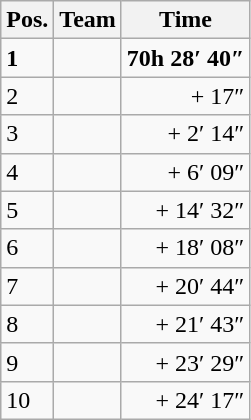<table class="wikitable">
<tr>
<th>Pos.</th>
<th>Team</th>
<th>Time</th>
</tr>
<tr>
<td><strong>1</strong></td>
<td><strong></strong></td>
<td align=right><strong>70h 28′ 40″</strong></td>
</tr>
<tr>
<td>2</td>
<td></td>
<td align=right>+ 17″</td>
</tr>
<tr>
<td>3</td>
<td></td>
<td align=right>+ 2′ 14″</td>
</tr>
<tr>
<td>4</td>
<td></td>
<td align=right>+ 6′ 09″</td>
</tr>
<tr>
<td>5</td>
<td></td>
<td align=right>+ 14′ 32″</td>
</tr>
<tr>
<td>6</td>
<td></td>
<td align=right>+ 18′ 08″</td>
</tr>
<tr>
<td>7</td>
<td></td>
<td align=right>+ 20′ 44″</td>
</tr>
<tr>
<td>8</td>
<td></td>
<td align=right>+ 21′ 43″</td>
</tr>
<tr>
<td>9</td>
<td></td>
<td align=right>+ 23′ 29″</td>
</tr>
<tr>
<td>10</td>
<td></td>
<td align=right>+ 24′ 17″</td>
</tr>
</table>
